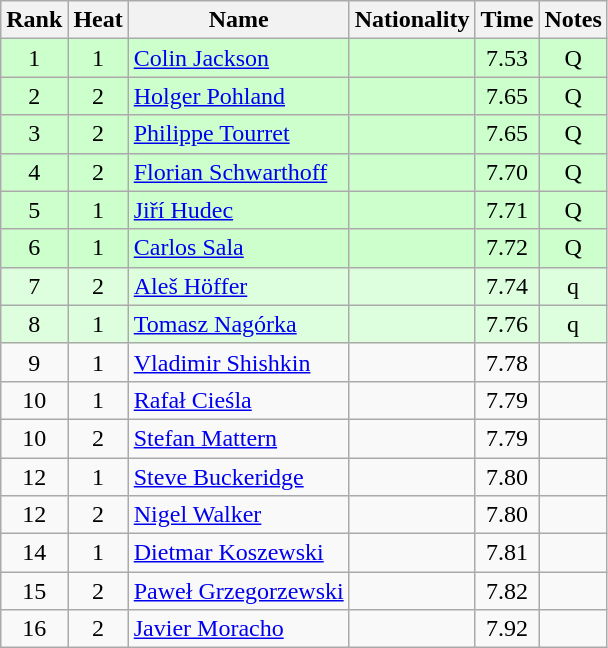<table class="wikitable sortable" style="text-align:center">
<tr>
<th>Rank</th>
<th>Heat</th>
<th>Name</th>
<th>Nationality</th>
<th>Time</th>
<th>Notes</th>
</tr>
<tr bgcolor=ccffcc>
<td>1</td>
<td>1</td>
<td align="left"><a href='#'>Colin Jackson</a></td>
<td align=left></td>
<td>7.53</td>
<td>Q</td>
</tr>
<tr bgcolor=ccffcc>
<td>2</td>
<td>2</td>
<td align="left"><a href='#'>Holger Pohland</a></td>
<td align=left></td>
<td>7.65</td>
<td>Q</td>
</tr>
<tr bgcolor=ccffcc>
<td>3</td>
<td>2</td>
<td align="left"><a href='#'>Philippe Tourret</a></td>
<td align=left></td>
<td>7.65</td>
<td>Q</td>
</tr>
<tr bgcolor=ccffcc>
<td>4</td>
<td>2</td>
<td align="left"><a href='#'>Florian Schwarthoff</a></td>
<td align=left></td>
<td>7.70</td>
<td>Q</td>
</tr>
<tr bgcolor=ccffcc>
<td>5</td>
<td>1</td>
<td align="left"><a href='#'>Jiří Hudec</a></td>
<td align=left></td>
<td>7.71</td>
<td>Q</td>
</tr>
<tr bgcolor=ccffcc>
<td>6</td>
<td>1</td>
<td align="left"><a href='#'>Carlos Sala</a></td>
<td align=left></td>
<td>7.72</td>
<td>Q</td>
</tr>
<tr bgcolor=ddffdd>
<td>7</td>
<td>2</td>
<td align="left"><a href='#'>Aleš Höffer</a></td>
<td align=left></td>
<td>7.74</td>
<td>q</td>
</tr>
<tr bgcolor=ddffdd>
<td>8</td>
<td>1</td>
<td align="left"><a href='#'>Tomasz Nagórka</a></td>
<td align=left></td>
<td>7.76</td>
<td>q</td>
</tr>
<tr>
<td>9</td>
<td>1</td>
<td align="left"><a href='#'>Vladimir Shishkin</a></td>
<td align=left></td>
<td>7.78</td>
<td></td>
</tr>
<tr>
<td>10</td>
<td>1</td>
<td align="left"><a href='#'>Rafał Cieśla</a></td>
<td align=left></td>
<td>7.79</td>
<td></td>
</tr>
<tr>
<td>10</td>
<td>2</td>
<td align="left"><a href='#'>Stefan Mattern</a></td>
<td align=left></td>
<td>7.79</td>
<td></td>
</tr>
<tr>
<td>12</td>
<td>1</td>
<td align="left"><a href='#'>Steve Buckeridge</a></td>
<td align=left></td>
<td>7.80</td>
<td></td>
</tr>
<tr>
<td>12</td>
<td>2</td>
<td align="left"><a href='#'>Nigel Walker</a></td>
<td align=left></td>
<td>7.80</td>
<td></td>
</tr>
<tr>
<td>14</td>
<td>1</td>
<td align="left"><a href='#'>Dietmar Koszewski</a></td>
<td align=left></td>
<td>7.81</td>
<td></td>
</tr>
<tr>
<td>15</td>
<td>2</td>
<td align="left"><a href='#'>Paweł Grzegorzewski</a></td>
<td align=left></td>
<td>7.82</td>
<td></td>
</tr>
<tr>
<td>16</td>
<td>2</td>
<td align="left"><a href='#'>Javier Moracho</a></td>
<td align=left></td>
<td>7.92</td>
<td></td>
</tr>
</table>
